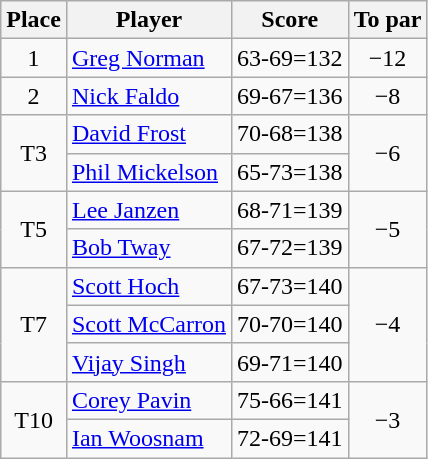<table class="wikitable">
<tr>
<th>Place</th>
<th>Player</th>
<th>Score</th>
<th>To par</th>
</tr>
<tr>
<td align=center>1</td>
<td> <a href='#'>Greg Norman</a></td>
<td>63-69=132</td>
<td align=center>−12</td>
</tr>
<tr>
<td align=center>2</td>
<td> <a href='#'>Nick Faldo</a></td>
<td>69-67=136</td>
<td align=center>−8</td>
</tr>
<tr>
<td rowspan="2" align=center>T3</td>
<td> <a href='#'>David Frost</a></td>
<td>70-68=138</td>
<td rowspan="2" align=center>−6</td>
</tr>
<tr>
<td> <a href='#'>Phil Mickelson</a></td>
<td>65-73=138</td>
</tr>
<tr>
<td rowspan="2" align=center>T5</td>
<td> <a href='#'>Lee Janzen</a></td>
<td>68-71=139</td>
<td rowspan="2" align=center>−5</td>
</tr>
<tr>
<td> <a href='#'>Bob Tway</a></td>
<td align=center>67-72=139</td>
</tr>
<tr>
<td rowspan="3" align=center>T7</td>
<td> <a href='#'>Scott Hoch</a></td>
<td>67-73=140</td>
<td rowspan="3" align=center>−4</td>
</tr>
<tr>
<td> <a href='#'>Scott McCarron</a></td>
<td align=center>70-70=140</td>
</tr>
<tr>
<td> <a href='#'>Vijay Singh</a></td>
<td align=center>69-71=140</td>
</tr>
<tr>
<td rowspan="2" align=center>T10</td>
<td> <a href='#'>Corey Pavin</a></td>
<td>75-66=141</td>
<td rowspan="2" align=center>−3</td>
</tr>
<tr>
<td> <a href='#'>Ian Woosnam</a></td>
<td align=center>72-69=141</td>
</tr>
</table>
